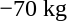<table>
<tr>
<td>−70 kg<br></td>
<td></td>
<td></td>
<td></td>
</tr>
</table>
